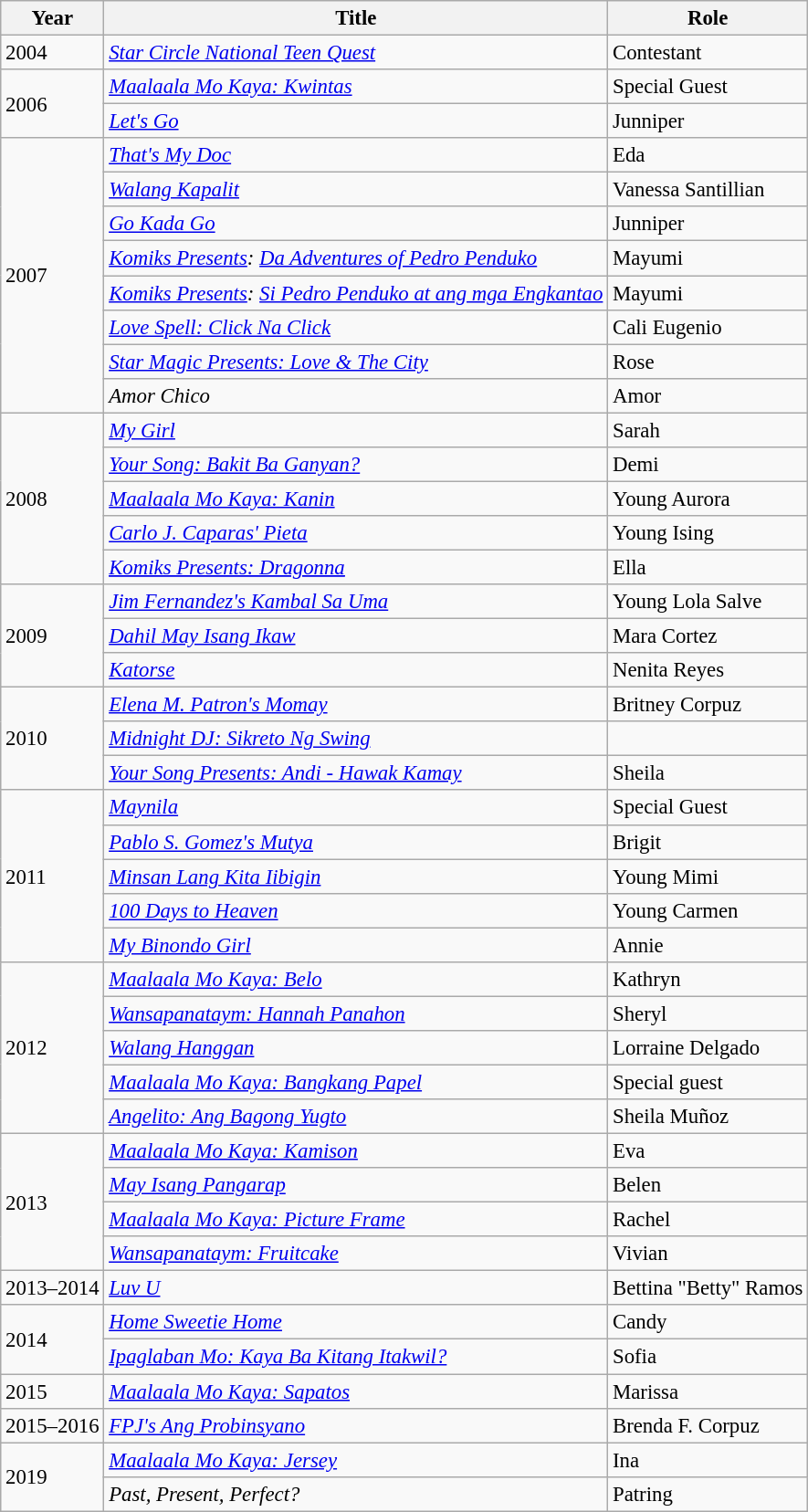<table class="wikitable" style="font-size: 95%;">
<tr>
<th>Year</th>
<th>Title</th>
<th>Role</th>
</tr>
<tr>
<td>2004</td>
<td><a href='#'><em>Star Circle National Teen Quest</em></a></td>
<td>Contestant</td>
</tr>
<tr>
<td rowspan=2>2006</td>
<td><a href='#'><em>Maalaala Mo Kaya: Kwintas</em></a></td>
<td>Special Guest</td>
</tr>
<tr>
<td><a href='#'><em>Let's Go</em></a></td>
<td>Junniper</td>
</tr>
<tr>
<td rowspan=8>2007</td>
<td><em><a href='#'>That's My Doc</a></em></td>
<td>Eda</td>
</tr>
<tr>
<td><em><a href='#'>Walang Kapalit</a></em></td>
<td>Vanessa Santillian</td>
</tr>
<tr>
<td><a href='#'><em>Go Kada Go</em></a></td>
<td>Junniper</td>
</tr>
<tr>
<td><a href='#'><em>Komiks Presents</em></a><em>: <a href='#'>Da Adventures of Pedro Penduko</a></em></td>
<td>Mayumi</td>
</tr>
<tr>
<td><a href='#'><em>Komiks Presents</em></a><em>: <a href='#'>Si Pedro Penduko at ang mga Engkantao</a></em></td>
<td>Mayumi</td>
</tr>
<tr>
<td><a href='#'><em> Love Spell: Click Na Click</em></a></td>
<td>Cali Eugenio</td>
</tr>
<tr>
<td><a href='#'><em>Star Magic Presents: Love & The City</em></a></td>
<td>Rose</td>
</tr>
<tr>
<td><em>Amor Chico</em></td>
<td>Amor</td>
</tr>
<tr>
<td rowspan=5>2008</td>
<td><a href='#'><em>My Girl</em></a></td>
<td>Sarah</td>
</tr>
<tr>
<td><a href='#'><em>Your Song: Bakit Ba Ganyan?</em></a></td>
<td>Demi</td>
</tr>
<tr>
<td><a href='#'><em>Maalaala Mo Kaya: Kanin</em></a></td>
<td>Young Aurora</td>
</tr>
<tr>
<td><a href='#'><em>Carlo J. Caparas' Pieta</em></a></td>
<td>Young Ising</td>
</tr>
<tr>
<td><a href='#'><u><em>Komiks Presents: Dragonna</em></u></a></td>
<td>Ella</td>
</tr>
<tr>
<td rowspan=3>2009</td>
<td><a href='#'><em>Jim Fernandez's Kambal Sa Uma</em></a></td>
<td>Young Lola Salve</td>
</tr>
<tr>
<td><em><a href='#'>Dahil May Isang Ikaw</a></em></td>
<td>Mara Cortez</td>
</tr>
<tr>
<td><a href='#'><em>Katorse</em></a></td>
<td>Nenita Reyes</td>
</tr>
<tr>
<td rowspan=3>2010</td>
<td><a href='#'><em>Elena M. Patron's Momay</em></a></td>
<td>Britney Corpuz</td>
</tr>
<tr>
<td><em><a href='#'>Midnight DJ: Sikreto Ng Swing</a></em></td>
<td></td>
</tr>
<tr>
<td><a href='#'><em>Your Song Presents: Andi - Hawak Kamay</em></a></td>
<td>Sheila</td>
</tr>
<tr>
<td rowspan=5>2011</td>
<td><em><a href='#'>Maynila</a></em></td>
<td>Special Guest</td>
</tr>
<tr>
<td><a href='#'><em>Pablo S. Gomez's Mutya</em></a></td>
<td>Brigit</td>
</tr>
<tr>
<td><em><a href='#'>Minsan Lang Kita Iibigin</a></em></td>
<td>Young Mimi</td>
</tr>
<tr>
<td><em><a href='#'>100 Days to Heaven</a></em></td>
<td>Young Carmen</td>
</tr>
<tr>
<td><em><a href='#'>My Binondo Girl</a></em></td>
<td>Annie</td>
</tr>
<tr>
<td rowspan=5>2012</td>
<td><a href='#'><em>Maalaala Mo Kaya: Belo</em></a></td>
<td>Kathryn</td>
</tr>
<tr>
<td><a href='#'><em>Wansapanataym: Hannah Panahon</em></a></td>
<td>Sheryl</td>
</tr>
<tr>
<td><a href='#'><em>Walang Hanggan</em></a></td>
<td>Lorraine Delgado</td>
</tr>
<tr>
<td><a href='#'><em>Maalaala Mo Kaya: Bangkang Papel</em></a></td>
<td>Special guest</td>
</tr>
<tr>
<td><em><a href='#'>Angelito: Ang Bagong Yugto</a></em></td>
<td>Sheila Muñoz</td>
</tr>
<tr>
<td rowspan=4>2013</td>
<td><a href='#'><em>Maalaala Mo Kaya: Kamison</em></a></td>
<td>Eva</td>
</tr>
<tr>
<td><em><a href='#'>May Isang Pangarap</a></em></td>
<td>Belen</td>
</tr>
<tr>
<td><a href='#'><em>Maalaala Mo Kaya: Picture Frame</em></a></td>
<td>Rachel</td>
</tr>
<tr>
<td><a href='#'><em>Wansapanataym: Fruitcake</em></a></td>
<td>Vivian</td>
</tr>
<tr>
<td>2013–2014</td>
<td><em><a href='#'>Luv U</a></em></td>
<td>Bettina "Betty" Ramos</td>
</tr>
<tr>
<td rowspan="2">2014</td>
<td><em><a href='#'>Home Sweetie Home</a></em></td>
<td>Candy</td>
</tr>
<tr>
<td><a href='#'><em>Ipaglaban Mo: Kaya Ba Kitang Itakwil?</em></a></td>
<td>Sofia</td>
</tr>
<tr>
<td>2015</td>
<td><a href='#'><em>Maalaala Mo Kaya: Sapatos</em></a></td>
<td>Marissa</td>
</tr>
<tr>
<td>2015–2016</td>
<td><em><a href='#'>FPJ's Ang Probinsyano</a></em></td>
<td>Brenda F. Corpuz</td>
</tr>
<tr>
<td rowspan="2">2019</td>
<td><em><a href='#'> Maalaala Mo Kaya: Jersey</a></em></td>
<td>Ina</td>
</tr>
<tr>
<td><em>Past, Present, Perfect?</em></td>
<td>Patring</td>
</tr>
</table>
